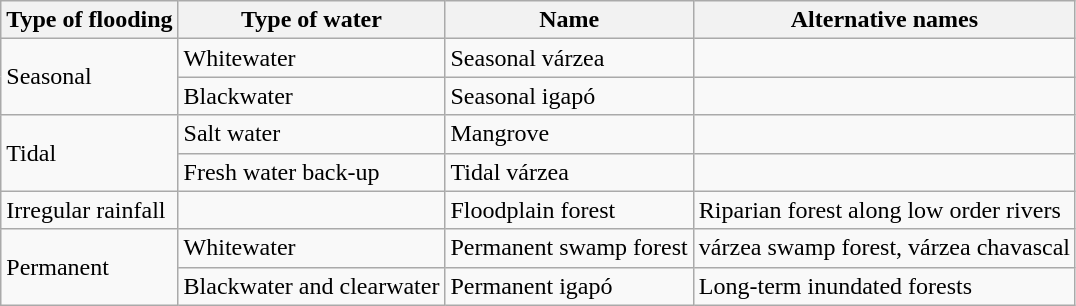<table class=wikitable>
<tr>
<th>Type of flooding</th>
<th>Type of water</th>
<th>Name</th>
<th>Alternative names</th>
</tr>
<tr>
<td rowspan=2>Seasonal</td>
<td>Whitewater</td>
<td>Seasonal várzea</td>
<td></td>
</tr>
<tr>
<td>Blackwater</td>
<td>Seasonal igapó</td>
<td></td>
</tr>
<tr>
<td rowspan=2>Tidal</td>
<td>Salt water</td>
<td>Mangrove</td>
<td></td>
</tr>
<tr>
<td>Fresh water back-up</td>
<td>Tidal várzea</td>
<td></td>
</tr>
<tr>
<td>Irregular rainfall</td>
<td></td>
<td>Floodplain forest</td>
<td>Riparian forest along low order rivers</td>
</tr>
<tr>
<td rowspan=2>Permanent</td>
<td>Whitewater</td>
<td>Permanent swamp forest</td>
<td>várzea swamp forest, várzea chavascal</td>
</tr>
<tr>
<td>Blackwater and clearwater</td>
<td>Permanent igapó</td>
<td>Long-term inundated forests</td>
</tr>
</table>
